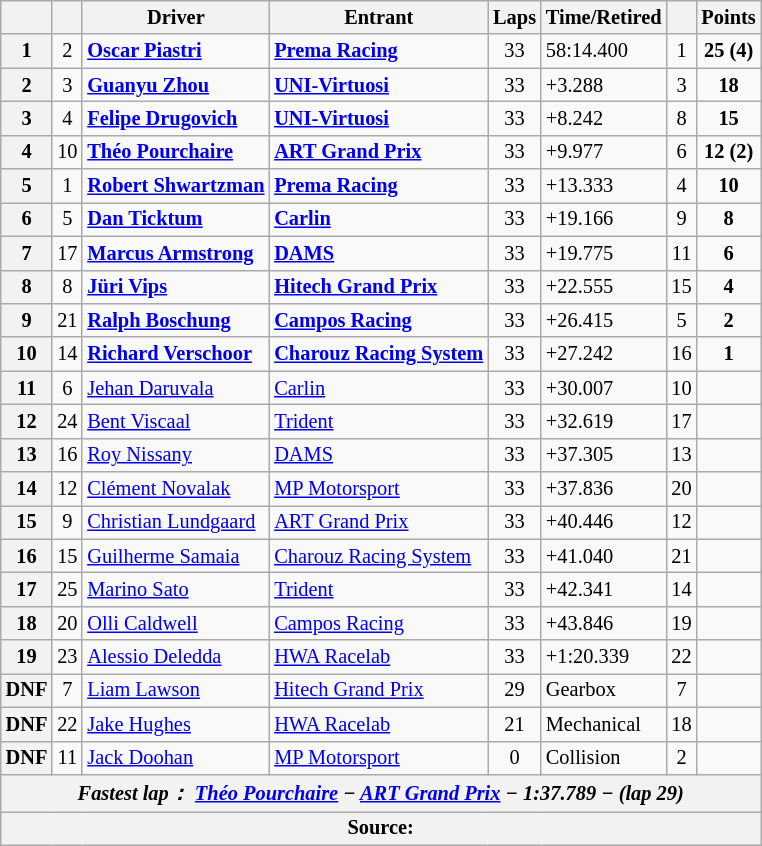<table class="wikitable" style="font-size:85%">
<tr>
<th scope="col"></th>
<th scope="col"></th>
<th scope="col">Driver</th>
<th scope="col">Entrant</th>
<th scope="col">Laps</th>
<th scope="col">Time/Retired</th>
<th scope="col"></th>
<th scope="col">Points</th>
</tr>
<tr>
<th scope="row">1</th>
<td align="center">2</td>
<td><strong> <a href='#'>Oscar Piastri</a></strong></td>
<td><strong><a href='#'>Prema Racing</a></strong></td>
<td align="center">33</td>
<td>58:14.400</td>
<td align="center">1</td>
<td align="center"><strong>25 (4)</strong></td>
</tr>
<tr>
<th scope="row">2</th>
<td align="center">3</td>
<td><strong> <a href='#'>Guanyu Zhou</a></strong></td>
<td><strong><a href='#'>UNI-Virtuosi</a></strong></td>
<td align="center">33</td>
<td>+3.288</td>
<td align="center">3</td>
<td align="center"><strong>18</strong></td>
</tr>
<tr>
<th scope="row">3</th>
<td align="center">4</td>
<td><strong> <a href='#'>Felipe Drugovich</a></strong></td>
<td><strong><a href='#'>UNI-Virtuosi</a></strong></td>
<td align="center">33</td>
<td>+8.242</td>
<td align="center">8</td>
<td align="center"><strong>15</strong></td>
</tr>
<tr>
<th scope="row">4</th>
<td align="center">10</td>
<td><strong> <a href='#'>Théo Pourchaire</a></strong></td>
<td><strong><a href='#'>ART Grand Prix</a></strong></td>
<td align="center">33</td>
<td>+9.977</td>
<td align="center">6</td>
<td align="center"><strong>12 (2)</strong></td>
</tr>
<tr>
<th scope="row">5</th>
<td align="center">1</td>
<td><strong> <a href='#'>Robert Shwartzman</a></strong></td>
<td><strong><a href='#'>Prema Racing</a></strong></td>
<td align="center">33</td>
<td>+13.333</td>
<td align="center">4</td>
<td align="center"><strong>10</strong></td>
</tr>
<tr>
<th scope="row">6</th>
<td align="center">5</td>
<td><strong> <a href='#'>Dan Ticktum</a></strong></td>
<td><strong><a href='#'>Carlin</a></strong></td>
<td align="center">33</td>
<td>+19.166</td>
<td align="center">9</td>
<td align="center"><strong>8</strong></td>
</tr>
<tr>
<th scope="row">7</th>
<td align="center">17</td>
<td><strong> <a href='#'>Marcus Armstrong</a></strong></td>
<td><strong><a href='#'>DAMS</a></strong></td>
<td align="center">33</td>
<td>+19.775</td>
<td align="center">11</td>
<td align="center"><strong>6</strong></td>
</tr>
<tr>
<th scope="row">8</th>
<td align="center">8</td>
<td><strong> <a href='#'>Jüri Vips</a></strong></td>
<td><strong><a href='#'>Hitech Grand Prix</a></strong></td>
<td align="center">33</td>
<td>+22.555</td>
<td align="center">15</td>
<td align="center"><strong>4</strong></td>
</tr>
<tr>
<th scope="row">9</th>
<td align="center">21</td>
<td><strong> <a href='#'>Ralph Boschung</a></strong></td>
<td><strong><a href='#'>Campos Racing</a></strong></td>
<td align="center">33</td>
<td>+26.415</td>
<td align="center">5</td>
<td align="center"><strong>2</strong></td>
</tr>
<tr>
<th scope="row">10</th>
<td align="center">14</td>
<td><strong> <a href='#'>Richard Verschoor</a></strong></td>
<td><strong><a href='#'>Charouz Racing System</a></strong></td>
<td align="center">33</td>
<td>+27.242</td>
<td align="center">16</td>
<td align="center"><strong>1</strong></td>
</tr>
<tr>
<th scope="row">11</th>
<td align="center">6</td>
<td> <a href='#'>Jehan Daruvala</a></td>
<td><a href='#'>Carlin</a></td>
<td align="center">33</td>
<td>+30.007</td>
<td align="center">10</td>
<td align="center"></td>
</tr>
<tr>
<th scope="row">12</th>
<td align="center">24</td>
<td> <a href='#'>Bent Viscaal</a></td>
<td><a href='#'>Trident</a></td>
<td align="center">33</td>
<td>+32.619</td>
<td align="center">17</td>
<td align="center"></td>
</tr>
<tr>
<th scope="row">13</th>
<td align="center">16</td>
<td> <a href='#'>Roy Nissany</a></td>
<td><a href='#'>DAMS</a></td>
<td align="center">33</td>
<td>+37.305</td>
<td align="center">13</td>
<td align="center"></td>
</tr>
<tr>
<th scope="row">14</th>
<td align="center">12</td>
<td> <a href='#'>Clément Novalak</a></td>
<td><a href='#'>MP Motorsport</a></td>
<td align="center">33</td>
<td>+37.836</td>
<td align="center">20</td>
<td align="center"></td>
</tr>
<tr>
<th scope="row">15</th>
<td align="center">9</td>
<td> <a href='#'>Christian Lundgaard</a></td>
<td><a href='#'>ART Grand Prix</a></td>
<td align="center">33</td>
<td>+40.446</td>
<td align="center">12</td>
<td align="center"></td>
</tr>
<tr>
<th scope="row">16</th>
<td align="center">15</td>
<td> <a href='#'>Guilherme Samaia</a></td>
<td><a href='#'>Charouz Racing System</a></td>
<td align="center">33</td>
<td>+41.040</td>
<td align="center">21</td>
<td align="center"></td>
</tr>
<tr>
<th scope="row">17</th>
<td align="center">25</td>
<td> <a href='#'>Marino Sato</a></td>
<td><a href='#'>Trident</a></td>
<td align="center">33</td>
<td>+42.341</td>
<td align="center">14</td>
<td align="center"></td>
</tr>
<tr>
<th scope="row">18</th>
<td align="center">20</td>
<td> <a href='#'>Olli Caldwell</a></td>
<td><a href='#'>Campos Racing</a></td>
<td align="center">33</td>
<td>+43.846</td>
<td align="center">19</td>
<td align="center"></td>
</tr>
<tr>
<th scope="row">19</th>
<td align="center">23</td>
<td> <a href='#'>Alessio Deledda</a></td>
<td><a href='#'>HWA Racelab</a></td>
<td align="center">33</td>
<td>+1:20.339</td>
<td align="center">22</td>
<td align="center"></td>
</tr>
<tr>
<th scope="row">DNF</th>
<td align="center">7</td>
<td> <a href='#'>Liam Lawson</a></td>
<td><a href='#'>Hitech Grand Prix</a></td>
<td align="center">29</td>
<td>Gearbox</td>
<td align="center">7</td>
<td align="center"></td>
</tr>
<tr>
<th scope="row">DNF</th>
<td align="center">22</td>
<td> <a href='#'>Jake Hughes</a></td>
<td><a href='#'>HWA Racelab</a></td>
<td align="center">21</td>
<td>Mechanical</td>
<td align="center">18</td>
<td align="center"></td>
</tr>
<tr>
<th scope="row">DNF</th>
<td align="center">11</td>
<td> <a href='#'>Jack Doohan</a></td>
<td><a href='#'>MP Motorsport</a></td>
<td align="center">0</td>
<td>Collision</td>
<td align="center">2</td>
<td align="center"></td>
</tr>
<tr>
<th colspan="8" align="center"><em>Fastest lap： <a href='#'>Théo Pourchaire</a> − <a href='#'>ART Grand Prix</a> − 1:37.789 − (lap 29)</em></th>
</tr>
<tr>
<th colspan="8">Source:</th>
</tr>
</table>
